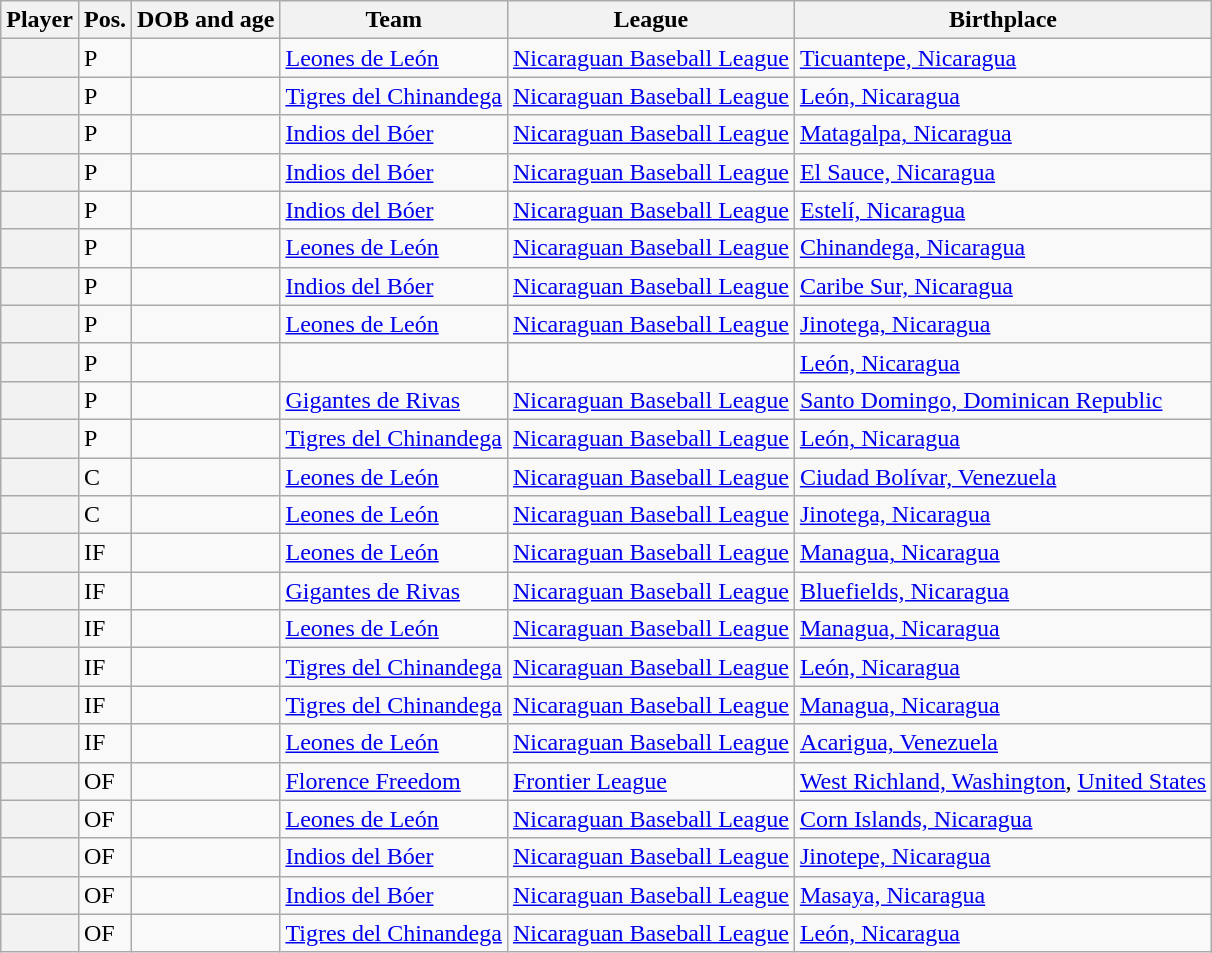<table class="wikitable sortable plainrowheaders">
<tr>
<th scope="col">Player</th>
<th scope="col">Pos.</th>
<th scope="col">DOB and age</th>
<th scope="col">Team</th>
<th scope="col">League</th>
<th scope="col">Birthplace</th>
</tr>
<tr>
<th scope="row"></th>
<td>P</td>
<td></td>
<td> <a href='#'>Leones de León</a></td>
<td><a href='#'>Nicaraguan Baseball League</a></td>
<td><a href='#'>Ticuantepe, Nicaragua</a></td>
</tr>
<tr>
<th scope="row"></th>
<td>P</td>
<td></td>
<td> <a href='#'>Tigres del Chinandega</a></td>
<td><a href='#'>Nicaraguan Baseball League</a></td>
<td><a href='#'>León, Nicaragua</a></td>
</tr>
<tr>
<th scope="row"></th>
<td>P</td>
<td></td>
<td> <a href='#'>Indios del Bóer</a></td>
<td><a href='#'>Nicaraguan Baseball League</a></td>
<td><a href='#'>Matagalpa, Nicaragua</a></td>
</tr>
<tr>
<th scope="row"></th>
<td>P</td>
<td></td>
<td> <a href='#'>Indios del Bóer</a></td>
<td><a href='#'>Nicaraguan Baseball League</a></td>
<td><a href='#'>El Sauce, Nicaragua</a></td>
</tr>
<tr>
<th scope="row"></th>
<td>P</td>
<td></td>
<td> <a href='#'>Indios del Bóer</a></td>
<td><a href='#'>Nicaraguan Baseball League</a></td>
<td><a href='#'>Estelí, Nicaragua</a></td>
</tr>
<tr>
<th scope="row"></th>
<td>P</td>
<td></td>
<td> <a href='#'>Leones de León</a></td>
<td><a href='#'>Nicaraguan Baseball League</a></td>
<td><a href='#'>Chinandega, Nicaragua</a></td>
</tr>
<tr>
<th scope="row"></th>
<td>P</td>
<td></td>
<td> <a href='#'>Indios del Bóer</a></td>
<td><a href='#'>Nicaraguan Baseball League</a></td>
<td><a href='#'>Caribe Sur, Nicaragua</a></td>
</tr>
<tr>
<th scope="row"></th>
<td>P</td>
<td></td>
<td> <a href='#'>Leones de León</a></td>
<td><a href='#'>Nicaraguan Baseball League</a></td>
<td><a href='#'>Jinotega, Nicaragua</a></td>
</tr>
<tr>
<th scope="row"></th>
<td>P</td>
<td></td>
<td></td>
<td></td>
<td><a href='#'>León, Nicaragua</a></td>
</tr>
<tr>
<th scope="row"></th>
<td>P</td>
<td></td>
<td> <a href='#'>Gigantes de Rivas</a></td>
<td><a href='#'>Nicaraguan Baseball League</a></td>
<td><a href='#'>Santo Domingo, Dominican Republic</a></td>
</tr>
<tr>
<th scope="row"></th>
<td>P</td>
<td></td>
<td> <a href='#'>Tigres del Chinandega</a></td>
<td><a href='#'>Nicaraguan Baseball League</a></td>
<td><a href='#'>León, Nicaragua</a></td>
</tr>
<tr>
<th scope="row"></th>
<td>C</td>
<td></td>
<td> <a href='#'>Leones de León</a></td>
<td><a href='#'>Nicaraguan Baseball League</a></td>
<td><a href='#'>Ciudad Bolívar, Venezuela</a></td>
</tr>
<tr>
<th scope="row"></th>
<td>C</td>
<td></td>
<td> <a href='#'>Leones de León</a></td>
<td><a href='#'>Nicaraguan Baseball League</a></td>
<td><a href='#'>Jinotega, Nicaragua</a></td>
</tr>
<tr>
<th scope="row"></th>
<td>IF</td>
<td></td>
<td> <a href='#'>Leones de León</a></td>
<td><a href='#'>Nicaraguan Baseball League</a></td>
<td><a href='#'>Managua, Nicaragua</a></td>
</tr>
<tr>
<th scope="row"></th>
<td>IF</td>
<td></td>
<td> <a href='#'>Gigantes de Rivas</a></td>
<td><a href='#'>Nicaraguan Baseball League</a></td>
<td><a href='#'>Bluefields, Nicaragua</a></td>
</tr>
<tr>
<th scope="row"></th>
<td>IF</td>
<td></td>
<td> <a href='#'>Leones de León</a></td>
<td><a href='#'>Nicaraguan Baseball League</a></td>
<td><a href='#'>Managua, Nicaragua</a></td>
</tr>
<tr>
<th scope="row"></th>
<td>IF</td>
<td></td>
<td> <a href='#'>Tigres del Chinandega</a></td>
<td><a href='#'>Nicaraguan Baseball League</a></td>
<td><a href='#'>León, Nicaragua</a></td>
</tr>
<tr>
<th scope="row"></th>
<td>IF</td>
<td></td>
<td> <a href='#'>Tigres del Chinandega</a></td>
<td><a href='#'>Nicaraguan Baseball League</a></td>
<td><a href='#'>Managua, Nicaragua</a></td>
</tr>
<tr>
<th scope="row"></th>
<td>IF</td>
<td></td>
<td> <a href='#'>Leones de León</a></td>
<td><a href='#'>Nicaraguan Baseball League</a></td>
<td><a href='#'>Acarigua, Venezuela</a></td>
</tr>
<tr>
<th scope="row"></th>
<td>OF</td>
<td></td>
<td> <a href='#'>Florence Freedom</a></td>
<td><a href='#'>Frontier League</a></td>
<td><a href='#'>West Richland, Washington</a>, <a href='#'>United States</a></td>
</tr>
<tr>
<th scope="row"></th>
<td>OF</td>
<td></td>
<td> <a href='#'>Leones de León</a></td>
<td><a href='#'>Nicaraguan Baseball League</a></td>
<td><a href='#'>Corn Islands, Nicaragua</a></td>
</tr>
<tr>
<th scope="row"></th>
<td>OF</td>
<td></td>
<td> <a href='#'>Indios del Bóer</a></td>
<td><a href='#'>Nicaraguan Baseball League</a></td>
<td><a href='#'>Jinotepe, Nicaragua</a></td>
</tr>
<tr>
<th scope="row"></th>
<td>OF</td>
<td></td>
<td> <a href='#'>Indios del Bóer</a></td>
<td><a href='#'>Nicaraguan Baseball League</a></td>
<td><a href='#'>Masaya, Nicaragua</a></td>
</tr>
<tr>
<th scope="row"></th>
<td>OF</td>
<td></td>
<td> <a href='#'>Tigres del Chinandega</a></td>
<td><a href='#'>Nicaraguan Baseball League</a></td>
<td><a href='#'>León, Nicaragua</a></td>
</tr>
</table>
